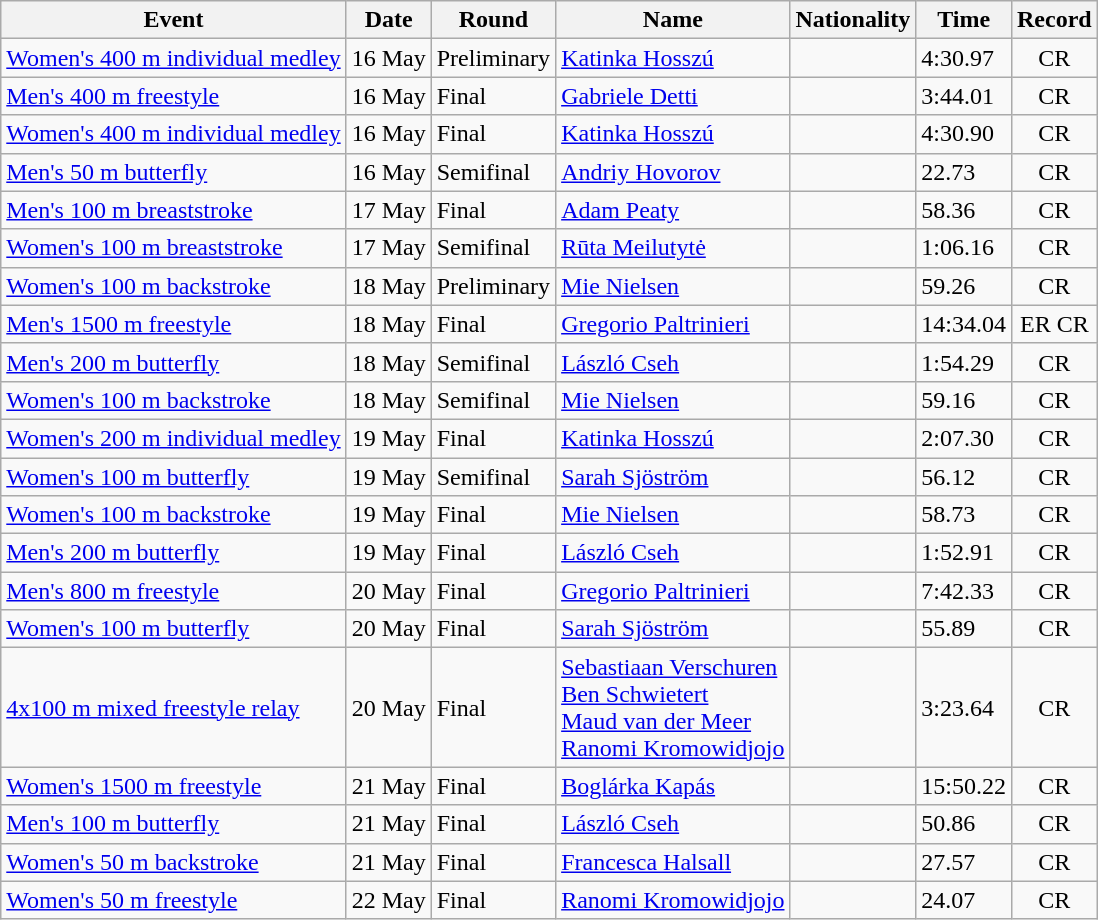<table class="wikitable sortable">
<tr>
<th>Event</th>
<th>Date</th>
<th>Round</th>
<th>Name</th>
<th>Nationality</th>
<th>Time</th>
<th>Record</th>
</tr>
<tr>
<td><a href='#'>Women's 400 m individual medley</a></td>
<td>16 May</td>
<td>Preliminary</td>
<td><a href='#'>Katinka Hosszú</a></td>
<td align=left></td>
<td>4:30.97</td>
<td align=center>CR</td>
</tr>
<tr>
<td><a href='#'>Men's 400 m freestyle</a></td>
<td>16 May</td>
<td>Final</td>
<td><a href='#'>Gabriele Detti</a></td>
<td align=left></td>
<td>3:44.01</td>
<td align=center>CR</td>
</tr>
<tr>
<td><a href='#'>Women's 400 m individual medley</a></td>
<td>16 May</td>
<td>Final</td>
<td><a href='#'>Katinka Hosszú</a></td>
<td align=left></td>
<td>4:30.90</td>
<td align=center>CR</td>
</tr>
<tr>
<td><a href='#'>Men's 50 m butterfly</a></td>
<td>16 May</td>
<td>Semifinal</td>
<td><a href='#'>Andriy Hovorov</a></td>
<td align=left></td>
<td>22.73</td>
<td align=center>CR</td>
</tr>
<tr>
<td><a href='#'>Men's 100 m breaststroke</a></td>
<td>17 May</td>
<td>Final</td>
<td><a href='#'>Adam Peaty</a></td>
<td align=left></td>
<td>58.36</td>
<td align=center>CR</td>
</tr>
<tr>
<td><a href='#'>Women's 100 m breaststroke</a></td>
<td>17 May</td>
<td>Semifinal</td>
<td><a href='#'>Rūta Meilutytė</a></td>
<td align=left></td>
<td>1:06.16</td>
<td align=center>CR</td>
</tr>
<tr>
<td><a href='#'>Women's 100 m backstroke</a></td>
<td>18 May</td>
<td>Preliminary</td>
<td><a href='#'>Mie Nielsen</a></td>
<td align=left></td>
<td>59.26</td>
<td align=center>CR</td>
</tr>
<tr>
<td><a href='#'>Men's 1500 m freestyle</a></td>
<td>18 May</td>
<td>Final</td>
<td><a href='#'>Gregorio Paltrinieri</a></td>
<td align=left></td>
<td>14:34.04</td>
<td align=center>ER CR</td>
</tr>
<tr>
<td><a href='#'>Men's 200 m butterfly</a></td>
<td>18 May</td>
<td>Semifinal</td>
<td><a href='#'>László Cseh</a></td>
<td align=left></td>
<td>1:54.29</td>
<td align=center>CR</td>
</tr>
<tr>
<td><a href='#'>Women's 100 m backstroke</a></td>
<td>18 May</td>
<td>Semifinal</td>
<td><a href='#'>Mie Nielsen</a></td>
<td align=left></td>
<td>59.16</td>
<td align=center>CR</td>
</tr>
<tr>
<td><a href='#'>Women's 200 m individual medley</a></td>
<td>19 May</td>
<td>Final</td>
<td><a href='#'>Katinka Hosszú</a></td>
<td align=left></td>
<td>2:07.30</td>
<td align=center>CR</td>
</tr>
<tr>
<td><a href='#'>Women's 100 m butterfly</a></td>
<td>19 May</td>
<td>Semifinal</td>
<td><a href='#'>Sarah Sjöström</a></td>
<td align=left></td>
<td>56.12</td>
<td align=center>CR</td>
</tr>
<tr>
<td><a href='#'>Women's 100 m backstroke</a></td>
<td>19 May</td>
<td>Final</td>
<td><a href='#'>Mie Nielsen</a></td>
<td align=left></td>
<td>58.73</td>
<td align=center>CR</td>
</tr>
<tr>
<td><a href='#'>Men's 200 m butterfly</a></td>
<td>19 May</td>
<td>Final</td>
<td><a href='#'>László Cseh</a></td>
<td align=left></td>
<td>1:52.91</td>
<td align=center>CR</td>
</tr>
<tr>
<td><a href='#'>Men's 800 m freestyle</a></td>
<td>20 May</td>
<td>Final</td>
<td><a href='#'>Gregorio Paltrinieri</a></td>
<td align=left></td>
<td>7:42.33</td>
<td align=center>CR</td>
</tr>
<tr>
<td><a href='#'>Women's 100 m butterfly</a></td>
<td>20 May</td>
<td>Final</td>
<td><a href='#'>Sarah Sjöström</a></td>
<td align=left></td>
<td>55.89</td>
<td align=center>CR</td>
</tr>
<tr>
<td><a href='#'>4x100 m mixed freestyle relay</a></td>
<td>20 May</td>
<td>Final</td>
<td><a href='#'>Sebastiaan Verschuren</a><br><a href='#'>Ben Schwietert</a><br><a href='#'>Maud van der Meer</a><br><a href='#'>Ranomi Kromowidjojo</a></td>
<td align=left></td>
<td>3:23.64</td>
<td align=center>CR</td>
</tr>
<tr>
<td><a href='#'>Women's 1500 m freestyle</a></td>
<td>21 May</td>
<td>Final</td>
<td><a href='#'>Boglárka Kapás</a></td>
<td align=left></td>
<td>15:50.22</td>
<td align=center>CR</td>
</tr>
<tr>
<td><a href='#'>Men's 100 m butterfly</a></td>
<td>21 May</td>
<td>Final</td>
<td><a href='#'>László Cseh</a></td>
<td align=left></td>
<td>50.86</td>
<td align=center>CR</td>
</tr>
<tr>
<td><a href='#'>Women's 50 m backstroke</a></td>
<td>21 May</td>
<td>Final</td>
<td><a href='#'>Francesca Halsall</a></td>
<td align=left></td>
<td>27.57</td>
<td align=center>CR</td>
</tr>
<tr>
<td><a href='#'>Women's 50 m freestyle</a></td>
<td>22 May</td>
<td>Final</td>
<td><a href='#'>Ranomi Kromowidjojo</a></td>
<td align=left></td>
<td>24.07</td>
<td align=center>CR</td>
</tr>
</table>
